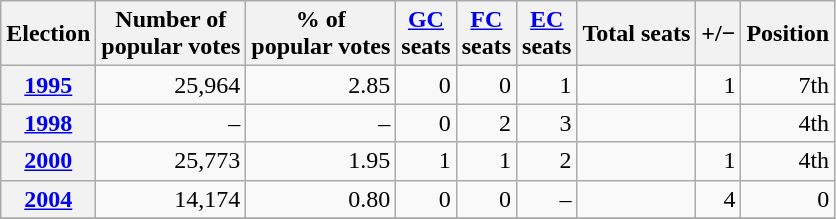<table class="wikitable" style="text-align: right;">
<tr align=center>
<th><strong>Election</strong></th>
<th>Number of<br>popular votes</th>
<th>% of<br>popular votes</th>
<th><a href='#'>GC</a><br>seats</th>
<th><a href='#'>FC</a><br>seats</th>
<th><a href='#'>EC</a><br>seats</th>
<th>Total seats</th>
<th>+/−</th>
<th>Position</th>
</tr>
<tr>
<th><a href='#'>1995</a></th>
<td>25,964</td>
<td>2.85</td>
<td>0</td>
<td>0</td>
<td>1</td>
<td></td>
<td>1</td>
<td>7th</td>
</tr>
<tr>
<th><a href='#'>1998</a></th>
<td>–</td>
<td>–</td>
<td>0</td>
<td>2</td>
<td>3</td>
<td></td>
<td></td>
<td>4th</td>
</tr>
<tr>
<th><a href='#'>2000</a></th>
<td>25,773</td>
<td>1.95</td>
<td>1</td>
<td>1</td>
<td>2</td>
<td></td>
<td>1</td>
<td>4th</td>
</tr>
<tr>
<th><a href='#'>2004</a></th>
<td>14,174</td>
<td>0.80</td>
<td>0</td>
<td>0</td>
<td>–</td>
<td></td>
<td>4</td>
<td>0</td>
</tr>
<tr>
</tr>
</table>
